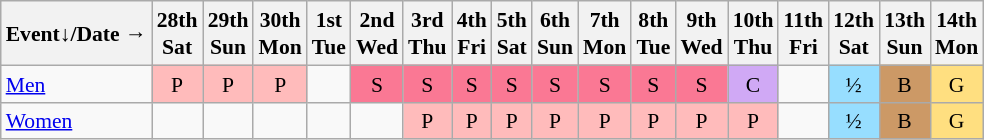<table class="wikitable" style="margin:0.5em auto; font-size:90%; line-height:1.25em; text-align:center;">
<tr>
<th>Event↓/Date →</th>
<th>28th<br>Sat</th>
<th>29th<br>Sun</th>
<th>30th<br>Mon</th>
<th>1st<br>Tue</th>
<th>2nd<br>Wed</th>
<th>3rd<br>Thu</th>
<th>4th<br>Fri</th>
<th>5th<br>Sat</th>
<th>6th<br>Sun</th>
<th>7th<br>Mon</th>
<th>8th<br>Tue</th>
<th>9th<br>Wed</th>
<th>10th<br>Thu</th>
<th>11th<br>Fri</th>
<th>12th<br>Sat</th>
<th>13th<br>Sun</th>
<th>14th<br>Mon</th>
</tr>
<tr>
<td style="text-align:left;"><a href='#'>Men</a></td>
<td bgcolor="#FFBBBB">P</td>
<td bgcolor="#FFBBBB">P</td>
<td bgcolor="#FFBBBB">P</td>
<td></td>
<td bgcolor="#FA7894">S</td>
<td bgcolor="#FA7894">S</td>
<td bgcolor="#FA7894">S</td>
<td bgcolor="#FA7894">S</td>
<td bgcolor="#FA7894">S</td>
<td bgcolor="#FA7894">S</td>
<td bgcolor="#FA7894">S</td>
<td bgcolor="#FA7894">S</td>
<td bgcolor="#D0A9F5">C</td>
<td></td>
<td bgcolor="#97DEFF">½</td>
<td bgcolor="#CC9966">B</td>
<td bgcolor="#FFDF80">G</td>
</tr>
<tr>
<td style="text-align:left;"><a href='#'>Women</a></td>
<td></td>
<td></td>
<td></td>
<td></td>
<td></td>
<td bgcolor="#FFBBBB">P</td>
<td bgcolor="#FFBBBB">P</td>
<td bgcolor="#FFBBBB">P</td>
<td bgcolor="#FFBBBB">P</td>
<td bgcolor="#FFBBBB">P</td>
<td bgcolor="#FFBBBB">P</td>
<td bgcolor="#FFBBBB">P</td>
<td bgcolor="#FFBBBB">P</td>
<td></td>
<td bgcolor="#97DEFF">½</td>
<td bgcolor="#CC9966">B</td>
<td bgcolor="#FFDF80">G</td>
</tr>
</table>
